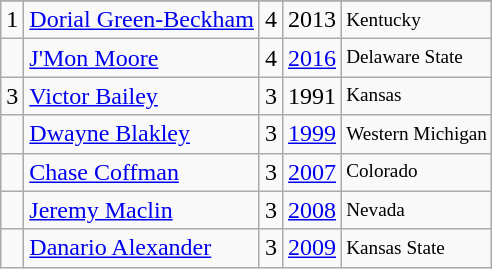<table class="wikitable">
<tr>
</tr>
<tr>
<td>1</td>
<td><a href='#'>Dorial Green-Beckham</a></td>
<td>4</td>
<td>2013</td>
<td style="font-size:80%;">Kentucky</td>
</tr>
<tr>
<td></td>
<td><a href='#'>J'Mon Moore</a></td>
<td>4</td>
<td><a href='#'>2016</a></td>
<td style="font-size:80%;">Delaware State</td>
</tr>
<tr>
<td>3</td>
<td><a href='#'>Victor Bailey</a></td>
<td>3</td>
<td>1991</td>
<td style="font-size:80%;">Kansas</td>
</tr>
<tr>
<td></td>
<td><a href='#'>Dwayne Blakley</a></td>
<td>3</td>
<td><a href='#'>1999</a></td>
<td style="font-size:80%;">Western Michigan</td>
</tr>
<tr>
<td></td>
<td><a href='#'>Chase Coffman</a></td>
<td>3</td>
<td><a href='#'>2007</a></td>
<td style="font-size:80%;">Colorado</td>
</tr>
<tr>
<td></td>
<td><a href='#'>Jeremy Maclin</a></td>
<td>3</td>
<td><a href='#'>2008</a></td>
<td style="font-size:80%;">Nevada</td>
</tr>
<tr>
<td></td>
<td><a href='#'>Danario Alexander</a></td>
<td>3</td>
<td><a href='#'>2009</a></td>
<td style="font-size:80%;">Kansas State</td>
</tr>
</table>
